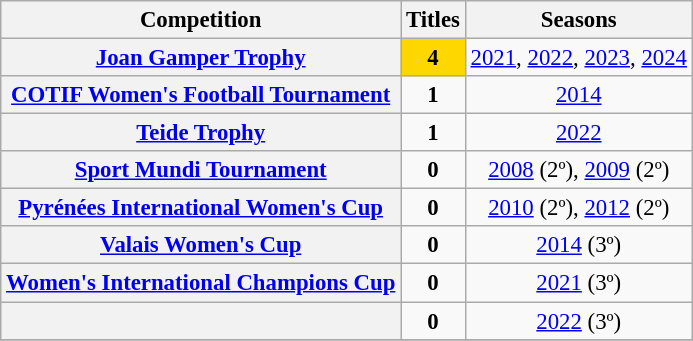<table class="wikitable plainrowheaders" style="font-size:95%; text-align:center;">
<tr>
<th>Competition</th>
<th>Titles</th>
<th>Seasons</th>
</tr>
<tr>
<th scope=col><a href='#'>Joan Gamper Trophy</a></th>
<td align="center" bgcolor="gold"><strong>4</strong></td>
<td><a href='#'>2021</a>, <a href='#'>2022</a>, <a href='#'>2023</a>, <a href='#'>2024</a></td>
</tr>
<tr>
<th scope=col><a href='#'>COTIF Women's Football Tournament</a></th>
<td align="center"><strong>1</strong></td>
<td><a href='#'>2014</a></td>
</tr>
<tr>
<th scope=col><a href='#'>Teide Trophy</a></th>
<td align="center"><strong>1</strong></td>
<td><a href='#'>2022</a></td>
</tr>
<tr>
<th scope=col><a href='#'>Sport Mundi Tournament</a></th>
<td align="center"><strong>0</strong></td>
<td><a href='#'>2008</a> (2º), <a href='#'>2009</a> (2º)</td>
</tr>
<tr>
<th scope=col><a href='#'>Pyrénées International Women's Cup</a></th>
<td align="center"><strong>0</strong></td>
<td><a href='#'>2010</a> (2º), <a href='#'>2012</a> (2º)</td>
</tr>
<tr>
<th scope=col><a href='#'>Valais Women's Cup</a></th>
<td align="center"><strong>0</strong></td>
<td><a href='#'>2014</a> (3º)</td>
</tr>
<tr>
<th scope=col><a href='#'>Women's International Champions Cup</a></th>
<td align="center"><strong>0</strong></td>
<td><a href='#'>2021</a> (3º)</td>
</tr>
<tr>
<th scope=col></th>
<td align="center"><strong>0</strong></td>
<td><a href='#'>2022</a> (3º)</td>
</tr>
<tr>
</tr>
</table>
